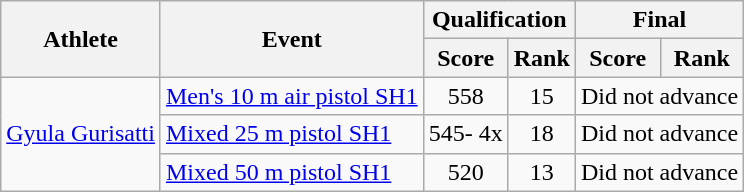<table class=wikitable>
<tr>
<th rowspan="2">Athlete</th>
<th rowspan="2">Event</th>
<th colspan="2">Qualification</th>
<th colspan="2">Final</th>
</tr>
<tr>
<th>Score</th>
<th>Rank</th>
<th>Score</th>
<th>Rank</th>
</tr>
<tr align=center>
<td align=left rowspan=3><a href='#'>Gyula Gurisatti</a></td>
<td align=left><a href='#'>Men's 10 m air pistol SH1</a></td>
<td>558</td>
<td>15</td>
<td colspan=2>Did not advance</td>
</tr>
<tr align=center>
<td align=left><a href='#'>Mixed 25 m pistol SH1</a></td>
<td>545- 4x</td>
<td>18</td>
<td colspan=2>Did not advance</td>
</tr>
<tr align=center>
<td align=left><a href='#'>Mixed 50 m pistol SH1</a></td>
<td>520</td>
<td>13</td>
<td colspan=2>Did not advance</td>
</tr>
</table>
